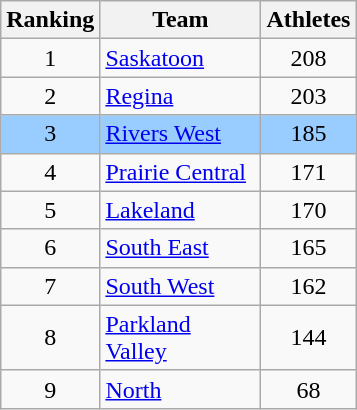<table class="wikitable sortable">
<tr>
<th scope="col" width="50">Ranking</th>
<th scope="col" width="100">Team</th>
<th scope="col" width="25">Athletes</th>
</tr>
<tr>
<td align=center>1</td>
<td><a href='#'>Saskatoon</a></td>
<td align=center>208</td>
</tr>
<tr>
<td align=center>2</td>
<td><a href='#'>Regina</a></td>
<td align=center>203</td>
</tr>
<tr style="background:#9acdff;">
<td align=center>3</td>
<td><a href='#'>Rivers West</a></td>
<td align=center>185</td>
</tr>
<tr>
<td align=center>4</td>
<td><a href='#'>Prairie Central</a></td>
<td align=center>171</td>
</tr>
<tr>
<td align=center>5</td>
<td><a href='#'>Lakeland</a></td>
<td align=center>170</td>
</tr>
<tr>
<td align=center>6</td>
<td><a href='#'>South East</a></td>
<td align=center>165</td>
</tr>
<tr>
<td align=center>7</td>
<td><a href='#'>South West</a></td>
<td align=center>162</td>
</tr>
<tr>
<td align=center>8</td>
<td><a href='#'>Parkland Valley</a></td>
<td align=center>144</td>
</tr>
<tr>
<td align=center>9</td>
<td><a href='#'>North</a></td>
<td align=center>68</td>
</tr>
</table>
